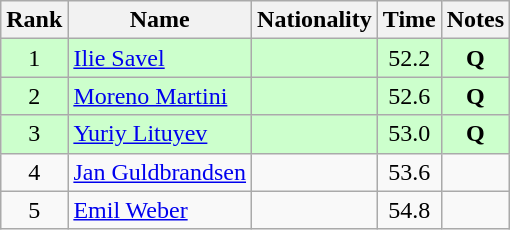<table class="wikitable sortable" style="text-align:center">
<tr>
<th>Rank</th>
<th>Name</th>
<th>Nationality</th>
<th>Time</th>
<th>Notes</th>
</tr>
<tr bgcolor=ccffcc>
<td>1</td>
<td align=left><a href='#'>Ilie Savel</a></td>
<td align=left></td>
<td>52.2</td>
<td><strong>Q</strong></td>
</tr>
<tr bgcolor=ccffcc>
<td>2</td>
<td align=left><a href='#'>Moreno Martini</a></td>
<td align=left></td>
<td>52.6</td>
<td><strong>Q</strong></td>
</tr>
<tr bgcolor=ccffcc>
<td>3</td>
<td align=left><a href='#'>Yuriy Lituyev</a></td>
<td align=left></td>
<td>53.0</td>
<td><strong>Q</strong></td>
</tr>
<tr>
<td>4</td>
<td align=left><a href='#'>Jan Guldbrandsen</a></td>
<td align=left></td>
<td>53.6</td>
<td></td>
</tr>
<tr>
<td>5</td>
<td align=left><a href='#'>Emil Weber</a></td>
<td align=left></td>
<td>54.8</td>
<td></td>
</tr>
</table>
